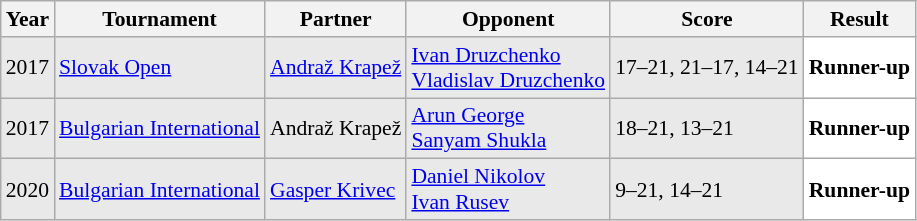<table class="sortable wikitable" style="font-size: 90%;">
<tr>
<th>Year</th>
<th>Tournament</th>
<th>Partner</th>
<th>Opponent</th>
<th>Score</th>
<th>Result</th>
</tr>
<tr style="background:#E9E9E9">
<td align="center">2017</td>
<td align="left"><a href='#'>Slovak Open</a></td>
<td align="left"> <a href='#'>Andraž Krapež</a></td>
<td align="left"> <a href='#'>Ivan Druzchenko</a> <br>  <a href='#'>Vladislav Druzchenko</a></td>
<td align="left">17–21, 21–17, 14–21</td>
<td style="text-align:left; background:white"> <strong>Runner-up</strong></td>
</tr>
<tr style="background:#E9E9E9">
<td align="center">2017</td>
<td align="left"><a href='#'>Bulgarian International</a></td>
<td align="left"> Andraž Krapež</td>
<td align="left"> <a href='#'>Arun George</a> <br>  <a href='#'>Sanyam Shukla</a></td>
<td align="left">18–21, 13–21</td>
<td style="text-align:left; background:white"> <strong>Runner-up</strong></td>
</tr>
<tr style="background:#E9E9E9">
<td align="center">2020</td>
<td align="left"><a href='#'>Bulgarian International</a></td>
<td align="left"> <a href='#'>Gasper Krivec</a></td>
<td align="left"> <a href='#'>Daniel Nikolov</a> <br>  <a href='#'>Ivan Rusev</a></td>
<td align="left">9–21, 14–21</td>
<td style="text-align:left; background:white"> <strong>Runner-up</strong></td>
</tr>
</table>
